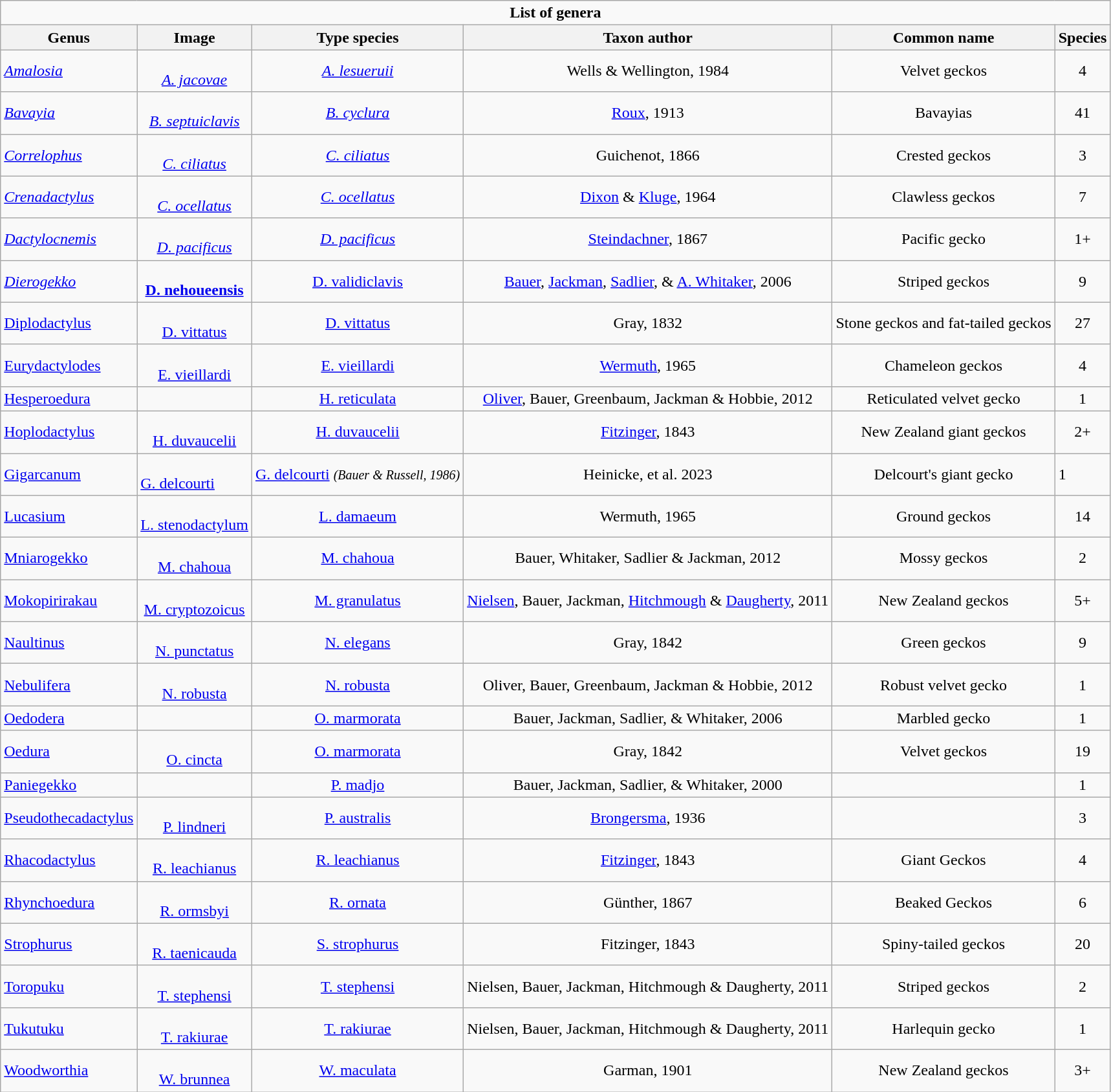<table class="wikitable mw-collapsible">
<tr>
<td colspan=6, style="text-align: center"><strong>List of genera</strong></td>
</tr>
<tr>
<th>Genus</th>
<th>Image</th>
<th>Type species</th>
<th>Taxon author</th>
<th>Common name</th>
<th>Species</th>
</tr>
<tr>
<td><em><a href='#'>Amalosia</a></em></td>
<td align=center><br><em><a href='#'>A. jacovae</a></em></td>
<td align=center><em><a href='#'>A. lesueruii</a></em> </td>
<td align=center>Wells & Wellington, 1984</td>
<td align=center>Velvet geckos</td>
<td align=center>4</td>
</tr>
<tr>
<td><em><a href='#'>Bavayia</a></em></td>
<td align=center><br><em><a href='#'>B. septuiclavis</a></em></td>
<td align=center><em><a href='#'>B. cyclura</a></em> </td>
<td align=center><a href='#'>Roux</a>, 1913</td>
<td align=center>Bavayias</td>
<td align=center>41</td>
</tr>
<tr>
<td><em><a href='#'>Correlophus</a></em></td>
<td align=center><br><em><a href='#'>C. ciliatus</a></em></td>
<td align=center><em><a href='#'>C. ciliatus</a></em> </td>
<td align=center>Guichenot, 1866</td>
<td align=center>Crested geckos</td>
<td align=center>3</td>
</tr>
<tr>
<td><em><a href='#'>Crenadactylus</a></em></td>
<td align=center><br><em><a href='#'>C. ocellatus</a></em></td>
<td align=center><em><a href='#'>C. ocellatus</a></em> </td>
<td align=center><a href='#'>Dixon</a> & <a href='#'>Kluge</a>, 1964</td>
<td align=center>Clawless geckos</td>
<td align=center>7</td>
</tr>
<tr>
<td><em><a href='#'>Dactylocnemis</a></em></td>
<td align=center><br><em><a href='#'>D. pacificus</a></em></td>
<td align=center><em><a href='#'>D. pacificus</a></em> </td>
<td align=center><a href='#'>Steindachner</a>, 1867</td>
<td align=center>Pacific gecko</td>
<td align=center>1+</td>
</tr>
<tr>
<td><em><a href='#'>Dierogekko</a></em></td>
<td align=center><br><strong><a href='#'>D. nehoueensis</a><em></td>
<td align=center></em><a href='#'>D. validiclavis</a><em> </td>
<td align=center><a href='#'>Bauer</a>, <a href='#'>Jackman</a>, <a href='#'>Sadlier</a>, & <a href='#'>A. Whitaker</a>, 2006</td>
<td align=center>Striped geckos</td>
<td align=center>9</td>
</tr>
<tr>
<td></em><a href='#'>Diplodactylus</a><em></td>
<td align=center><br></em><a href='#'>D. vittatus</a><em></td>
<td align=center></em><a href='#'>D. vittatus</a><em> </td>
<td align=center>Gray, 1832</td>
<td align=center>Stone geckos and fat-tailed geckos</td>
<td align=center>27</td>
</tr>
<tr>
<td></em><a href='#'>Eurydactylodes</a><em></td>
<td align=center><br></em><a href='#'>E. vieillardi</a><em></td>
<td align=center></em><a href='#'>E. vieillardi</a><em> </td>
<td align=center><a href='#'>Wermuth</a>, 1965</td>
<td align=center>Chameleon geckos</td>
<td align=center>4</td>
</tr>
<tr>
<td></em><a href='#'>Hesperoedura</a><em></td>
<td align=center></td>
<td align=center></em><a href='#'>H. reticulata</a><em> </td>
<td align=center><a href='#'>Oliver</a>, Bauer, Greenbaum, Jackman & Hobbie, 2012</td>
<td align=center>Reticulated velvet gecko</td>
<td align=center>1</td>
</tr>
<tr>
<td></em><a href='#'>Hoplodactylus</a><em></td>
<td align=center><br></em><a href='#'>H. duvaucelii</a><em></td>
<td align=center></em><a href='#'>H. duvaucelii</a><em> </td>
<td align=center><a href='#'>Fitzinger</a>, 1843</td>
<td align=center>New Zealand giant geckos</td>
<td align=center>2+</td>
</tr>
<tr>
<td></em><a href='#'>Gigarcanum</a><em></td>
<td><br></em><a href='#'>G. delcourti</a><em></td>
<td></em><a href='#'>G. delcourti</a><em> <small>(Bauer & Russell, 1986)</small></td>
<td align=center>Heinicke, et al. 2023</td>
<td align=center>Delcourt's giant gecko</td>
<td>1</td>
</tr>
<tr>
<td></em><a href='#'>Lucasium</a><em></td>
<td align=center><br></em><a href='#'>L. stenodactylum</a><em></td>
<td align=center></em><a href='#'>L. damaeum</a><em> </td>
<td align=center>Wermuth, 1965</td>
<td align=center>Ground geckos</td>
<td align=center>14</td>
</tr>
<tr>
<td></em><a href='#'>Mniarogekko</a><em></td>
<td align=center><br></em><a href='#'>M. chahoua</a><em></td>
<td align=center></em><a href='#'>M. chahoua</a><em> </td>
<td align=center>Bauer, Whitaker, Sadlier & Jackman, 2012</td>
<td align=center>Mossy geckos</td>
<td align=center>2</td>
</tr>
<tr>
<td></em><a href='#'>Mokopirirakau</a><em></td>
<td align=center><br></em><a href='#'>M. cryptozoicus</a><em></td>
<td align=center></em><a href='#'>M. granulatus</a><em> </td>
<td align=center><a href='#'>Nielsen</a>, Bauer, Jackman, <a href='#'>Hitchmough</a> & <a href='#'>Daugherty</a>, 2011</td>
<td align=center>New Zealand geckos</td>
<td align=center>5+</td>
</tr>
<tr>
<td></em><a href='#'>Naultinus</a><em></td>
<td align=center><br></em><a href='#'>N. punctatus</a><em></td>
<td align=center></em><a href='#'>N. elegans</a><em> </td>
<td align=center>Gray, 1842</td>
<td align=center>Green geckos</td>
<td align=center>9</td>
</tr>
<tr>
<td></em><a href='#'>Nebulifera</a><em></td>
<td align=center><br></em><a href='#'>N. robusta</a><em></td>
<td align=center></em><a href='#'>N. robusta</a><em> </td>
<td align=center>Oliver, Bauer, Greenbaum, Jackman & Hobbie, 2012</td>
<td align=center>Robust velvet gecko</td>
<td align=center>1</td>
</tr>
<tr>
<td></em><a href='#'>Oedodera</a><em></td>
<td align=center></td>
<td align=center></em><a href='#'>O. marmorata</a><em> </td>
<td align=center>Bauer, Jackman, Sadlier, & Whitaker, 2006</td>
<td align=center>Marbled gecko</td>
<td align=center>1</td>
</tr>
<tr>
<td></em><a href='#'>Oedura</a><em></td>
<td align=center><br></em><a href='#'>O. cincta</a><em></td>
<td align=center></em><a href='#'>O. marmorata</a><em> </td>
<td align=center>Gray, 1842</td>
<td align=center>Velvet geckos</td>
<td align=center>19</td>
</tr>
<tr>
<td></em><a href='#'>Paniegekko</a><em></td>
<td align=center></td>
<td align=center></em><a href='#'>P. madjo</a><em> </td>
<td align=center>Bauer, Jackman, Sadlier, & Whitaker, 2000</td>
<td align=center></td>
<td align=center>1</td>
</tr>
<tr>
<td></em><a href='#'>Pseudothecadactylus</a><em></td>
<td align=center><br></em><a href='#'>P. lindneri</a><em></td>
<td align=center></em><a href='#'>P. australis</a><em> </td>
<td align=center><a href='#'>Brongersma</a>, 1936</td>
<td align=center></td>
<td align=center>3</td>
</tr>
<tr>
<td></em><a href='#'>Rhacodactylus</a><em></td>
<td align=center><br></em><a href='#'>R. leachianus</a><em></td>
<td align=center></em><a href='#'>R. leachianus</a><em> </td>
<td align=center><a href='#'>Fitzinger</a>, 1843</td>
<td align=center>Giant Geckos</td>
<td align=center>4</td>
</tr>
<tr>
<td></em><a href='#'>Rhynchoedura</a><em></td>
<td align=center><br></em><a href='#'>R. ormsbyi</a><em></td>
<td align=center></em><a href='#'>R. ornata</a><em> </td>
<td align=center>Günther, 1867</td>
<td align=center>Beaked Geckos</td>
<td align=center>6</td>
</tr>
<tr>
<td></em><a href='#'>Strophurus</a><em></td>
<td align=center><br></em><a href='#'>R. taenicauda</a><em></td>
<td align=center></em><a href='#'>S. strophurus</a><em> </td>
<td align=center>Fitzinger, 1843</td>
<td align=center>Spiny-tailed geckos</td>
<td align=center>20</td>
</tr>
<tr>
<td></em><a href='#'>Toropuku</a><em></td>
<td align=center><br></em><a href='#'>T. stephensi</a><em></td>
<td align=center></em><a href='#'>T. stephensi</a><em> </td>
<td align=center>Nielsen, Bauer, Jackman, Hitchmough & Daugherty, 2011</td>
<td align=center>Striped geckos</td>
<td align=center>2</td>
</tr>
<tr>
<td></em><a href='#'>Tukutuku</a><em></td>
<td align=center><br></em><a href='#'>T. rakiurae</a><em></td>
<td align=center></em><a href='#'>T. rakiurae</a><em> </td>
<td align=center>Nielsen, Bauer, Jackman, Hitchmough & Daugherty, 2011</td>
<td align=center>Harlequin gecko</td>
<td align=center>1</td>
</tr>
<tr>
<td></em><a href='#'>Woodworthia</a><em></td>
<td align=center><br></em><a href='#'>W. brunnea</a><em></td>
<td align=center></em><a href='#'>W. maculata</a><em> </td>
<td align=center>Garman, 1901</td>
<td align=center>New Zealand geckos</td>
<td align=center>3+</td>
</tr>
</table>
